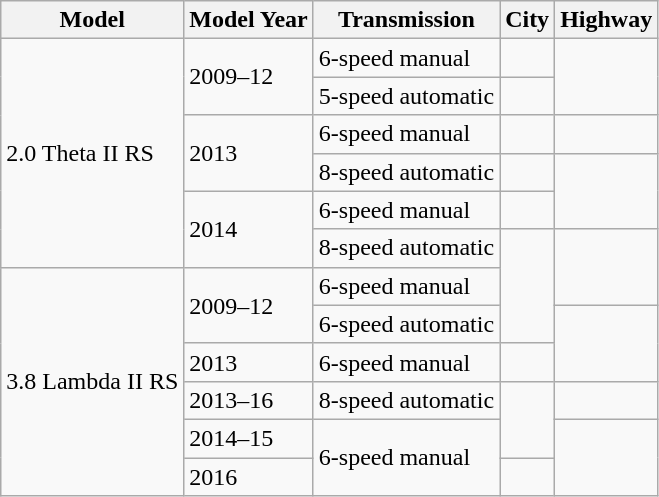<table class="wikitable collapsible">
<tr>
<th>Model</th>
<th>Model Year</th>
<th>Transmission</th>
<th>City</th>
<th>Highway</th>
</tr>
<tr>
<td rowspan="6">2.0 Theta II RS</td>
<td rowspan="2">2009–12</td>
<td>6-speed manual</td>
<td></td>
<td rowspan="2"></td>
</tr>
<tr>
<td>5-speed automatic</td>
<td></td>
</tr>
<tr>
<td rowspan="2">2013</td>
<td>6-speed manual</td>
<td></td>
<td></td>
</tr>
<tr>
<td>8-speed automatic</td>
<td></td>
<td rowspan="2"></td>
</tr>
<tr>
<td rowspan="2">2014</td>
<td>6-speed manual</td>
<td></td>
</tr>
<tr>
<td>8-speed automatic</td>
<td rowspan="3"></td>
<td rowspan="2"></td>
</tr>
<tr>
<td rowspan="6">3.8 Lambda II RS</td>
<td rowspan="2">2009–12</td>
<td>6-speed manual</td>
</tr>
<tr>
<td>6-speed automatic</td>
<td rowspan="2"></td>
</tr>
<tr>
<td>2013</td>
<td>6-speed manual</td>
<td></td>
</tr>
<tr>
<td>2013–16</td>
<td>8-speed automatic</td>
<td rowspan="2"></td>
<td></td>
</tr>
<tr>
<td>2014–15</td>
<td rowspan="2">6-speed manual</td>
<td rowspan="2"></td>
</tr>
<tr>
<td>2016</td>
<td></td>
</tr>
</table>
